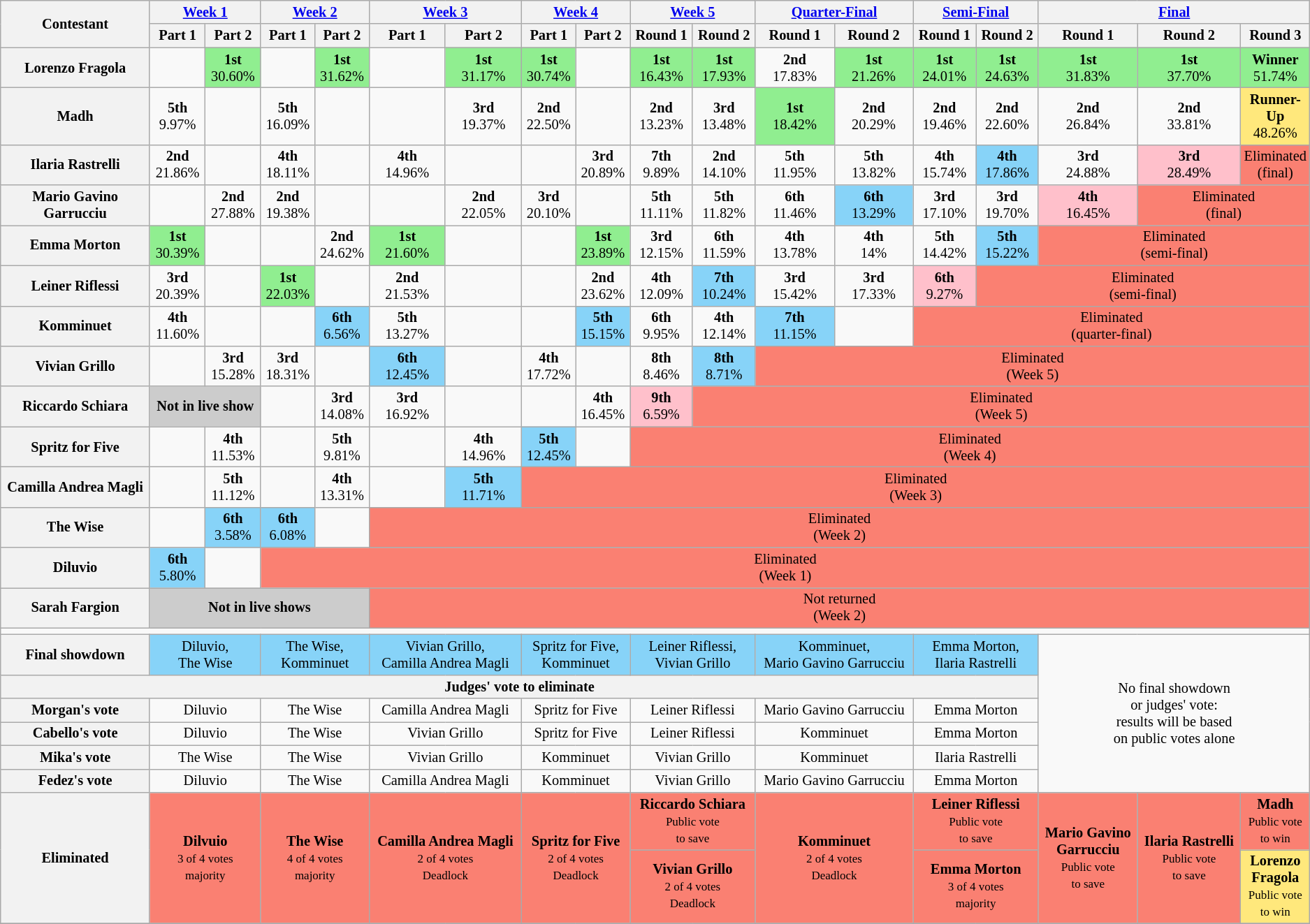<table class="wikitable" style="text-align:center; font-size:85%">
<tr>
<th rowspan="2" style="width:10em;">Contestant</th>
<th colspan="2"><a href='#'>Week 1</a></th>
<th colspan="2"><a href='#'>Week 2</a></th>
<th colspan="2"><a href='#'>Week 3</a></th>
<th colspan="2"><a href='#'>Week 4</a></th>
<th colspan="2"><a href='#'>Week 5</a></th>
<th colspan="2"><a href='#'>Quarter-Final</a></th>
<th colspan="2"><a href='#'>Semi-Final</a></th>
<th colspan="3"><a href='#'>Final</a></th>
</tr>
<tr>
<th>Part 1</th>
<th>Part 2</th>
<th>Part 1</th>
<th>Part 2</th>
<th>Part 1</th>
<th>Part 2</th>
<th>Part 1</th>
<th>Part 2</th>
<th>Round 1</th>
<th>Round 2</th>
<th>Round 1</th>
<th>Round 2</th>
<th>Round 1</th>
<th>Round 2</th>
<th>Round 1</th>
<th>Round 2</th>
<th>Round 3</th>
</tr>
<tr>
<th>Lorenzo Fragola</th>
<td></td>
<td style="background:lightgreen;"><strong>1st</strong><br>30.60%</td>
<td></td>
<td style="background:lightgreen;"><strong>1st</strong><br>31.62%</td>
<td></td>
<td style="background:lightgreen;"><strong>1st</strong><br>31.17%</td>
<td style="background:lightgreen;"><strong>1st</strong><br>30.74%</td>
<td></td>
<td style="background:lightgreen;"><strong>1st</strong><br>16.43%</td>
<td style="background:lightgreen;"><strong>1st</strong><br>17.93%</td>
<td><strong>2nd</strong><br>17.83%</td>
<td style="background:lightgreen;"><strong>1st</strong><br>21.26%</td>
<td style="background:lightgreen;"><strong>1st</strong><br>24.01%</td>
<td style="background:lightgreen;"><strong>1st</strong><br>24.63%</td>
<td style="background:lightgreen;"><strong>1st</strong><br>31.83%</td>
<td style="background:lightgreen;"><strong>1st</strong><br>37.70%</td>
<td style="background:lightgreen;"><strong>Winner</strong><br>51.74%</td>
</tr>
<tr>
<th>Madh</th>
<td><strong>5th</strong><br>9.97%</td>
<td></td>
<td><strong>5th</strong><br>16.09%</td>
<td></td>
<td></td>
<td><strong>3rd</strong><br>19.37%</td>
<td><strong>2nd</strong><br>22.50%</td>
<td></td>
<td><strong>2nd</strong><br>13.23%</td>
<td><strong>3rd</strong><br>13.48%</td>
<td style="background:lightgreen;"><strong>1st</strong><br>18.42%</td>
<td><strong>2nd</strong><br>20.29%</td>
<td><strong>2nd</strong><br>19.46%</td>
<td><strong>2nd</strong><br>22.60%</td>
<td><strong>2nd</strong><br>26.84%</td>
<td><strong>2nd</strong><br>33.81%</td>
<td style="background:#FFE87C"><strong>Runner-Up</strong><br>48.26%</td>
</tr>
<tr>
<th>Ilaria Rastrelli</th>
<td><strong>2nd</strong><br>21.86%</td>
<td></td>
<td><strong>4th</strong><br>18.11%</td>
<td></td>
<td><strong>4th</strong><br>14.96%</td>
<td></td>
<td></td>
<td><strong>3rd</strong><br>20.89%</td>
<td><strong>7th</strong><br>9.89%</td>
<td><strong>2nd</strong><br>14.10%</td>
<td><strong>5th</strong><br>11.95%</td>
<td><strong>5th</strong><br>13.82%</td>
<td><strong>4th</strong><br>15.74%</td>
<td style="background:#87D3F8"><strong>4th</strong><br>17.86%</td>
<td><strong>3rd</strong><br>24.88%</td>
<td style="background:pink"><strong>3rd</strong><br>28.49%</td>
<td style="background:#FA8072" colspan=6>Eliminated<br>(final)</td>
</tr>
<tr>
<th>Mario Gavino Garrucciu</th>
<td></td>
<td><strong>2nd</strong><br>27.88%</td>
<td><strong>2nd</strong><br>19.38%</td>
<td></td>
<td></td>
<td><strong>2nd</strong><br>22.05%</td>
<td><strong>3rd</strong><br>20.10%</td>
<td></td>
<td><strong>5th</strong><br>11.11%</td>
<td><strong>5th</strong><br>11.82%</td>
<td><strong>6th</strong><br>11.46%</td>
<td style="background:#87D3F8"><strong>6th</strong><br>13.29%</td>
<td><strong>3rd</strong><br>17.10%</td>
<td><strong>3rd</strong><br>19.70%</td>
<td style="background:pink"><strong>4th</strong><br>16.45%</td>
<td style="background:#FA8072" colspan=6>Eliminated<br>(final)</td>
</tr>
<tr>
<th>Emma Morton</th>
<td style="background:lightgreen;"><strong>1st</strong><br>30.39%</td>
<td></td>
<td></td>
<td><strong>2nd</strong><br>24.62%</td>
<td style="background:lightgreen;"><strong>1st</strong><br>21.60%</td>
<td></td>
<td></td>
<td style="background:lightgreen;"><strong>1st</strong><br>23.89%</td>
<td><strong>3rd</strong><br>12.15%</td>
<td><strong>6th</strong><br>11.59%</td>
<td><strong>4th</strong><br>13.78%</td>
<td><strong>4th</strong><br>14%</td>
<td><strong>5th</strong><br>14.42%</td>
<td style="background:#87D3F8"><strong>5th</strong><br>15.22%</td>
<td style="background:#FA8072" colspan=7>Eliminated<br>(semi-final)</td>
</tr>
<tr>
<th>Leiner Riflessi</th>
<td><strong>3rd</strong><br>20.39%</td>
<td></td>
<td style="background:lightgreen;"><strong>1st</strong><br>22.03%</td>
<td></td>
<td><strong>2nd</strong><br>21.53%</td>
<td></td>
<td></td>
<td><strong>2nd</strong><br>23.62%</td>
<td><strong>4th</strong><br>12.09%</td>
<td style="background:#87D3F8"><strong>7th</strong><br>10.24%</td>
<td><strong>3rd</strong><br>15.42%</td>
<td><strong>3rd</strong><br>17.33%</td>
<td style="background:pink"><strong>6th</strong><br>9.27%</td>
<td style="background:#FA8072" colspan=8>Eliminated<br>(semi-final)</td>
</tr>
<tr>
<th>Komminuet</th>
<td><strong>4th</strong><br>11.60%</td>
<td></td>
<td></td>
<td style="background:#87D3F8"><strong>6th</strong><br>6.56%</td>
<td><strong>5th</strong><br>13.27%</td>
<td></td>
<td></td>
<td style="background:#87D3F8"><strong>5th</strong><br>15.15%</td>
<td><strong>6th</strong><br>9.95%</td>
<td><strong>4th</strong><br>12.14%</td>
<td style="background:#87D3F8"><strong>7th</strong><br>11.15%</td>
<td></td>
<td style="background:#FA8072" colspan=7>Eliminated<br>(quarter-final)</td>
</tr>
<tr>
<th>Vivian Grillo</th>
<td></td>
<td><strong>3rd</strong><br>15.28%</td>
<td><strong>3rd</strong><br>18.31%</td>
<td></td>
<td style="background:#87D3F8"><strong>6th</strong><br>12.45%</td>
<td></td>
<td><strong>4th</strong><br>17.72%</td>
<td></td>
<td><strong>8th</strong><br>8.46%</td>
<td style="background:#87D3F8"><strong>8th</strong><br>8.71%</td>
<td style="background:#FA8072" colspan=7>Eliminated<br>(Week 5)</td>
</tr>
<tr>
<th>Riccardo Schiara</th>
<td style="background:#CCCCCC;" colspan=2><strong>Not in live show</strong></td>
<td></td>
<td><strong>3rd</strong><br>14.08%</td>
<td><strong>3rd</strong><br>16.92%</td>
<td></td>
<td></td>
<td><strong>4th</strong><br>16.45%</td>
<td style="background:pink"><strong>9th</strong><br>6.59%</td>
<td style="background:#FA8072" colspan=8>Eliminated<br>(Week 5)</td>
</tr>
<tr>
<th>Spritz for Five</th>
<td></td>
<td><strong>4th</strong><br>11.53%</td>
<td></td>
<td><strong>5th</strong><br>9.81%</td>
<td></td>
<td><strong>4th</strong><br>14.96%</td>
<td style="background:#87D3F8"><strong>5th</strong><br>12.45%</td>
<td></td>
<td style="background:#FA8072" colspan=9>Eliminated<br>(Week 4)</td>
</tr>
<tr>
<th>Camilla Andrea Magli</th>
<td></td>
<td><strong>5th</strong><br>11.12%</td>
<td></td>
<td><strong>4th</strong><br>13.31%</td>
<td></td>
<td style="background:#87D3F8"><strong>5th</strong><br>11.71%</td>
<td style="background:#FA8072" colspan=11>Eliminated<br>(Week 3)</td>
</tr>
<tr>
<th>The Wise</th>
<td></td>
<td style="background:#87D3F8"><strong>6th</strong><br>3.58%</td>
<td style="background:#87D3F8"><strong>6th</strong><br>6.08%</td>
<td></td>
<td style="background:#FA8072" colspan=13>Eliminated<br>(Week 2)</td>
</tr>
<tr>
<th>Diluvio</th>
<td style="background:#87D3F8"><strong>6th</strong><br>5.80%</td>
<td></td>
<td style="background:#FA8072" colspan=15>Eliminated<br>(Week 1)</td>
</tr>
<tr>
<th>Sarah Fargion</th>
<td style="background:#CCCCCC;" colspan=4><strong>Not in live shows</strong></td>
<td style="background:#FA8072" colspan=15>Not returned<br>(Week 2)</td>
</tr>
<tr>
<td colspan="21"></td>
</tr>
<tr>
<th>Final showdown</th>
<td style="background:#87D3F8" colspan="2">Diluvio,<br>The Wise</td>
<td style="background:#87D3F8" colspan="2">The Wise,<br>Komminuet</td>
<td style="background:#87D3F8" colspan="2">Vivian Grillo,<br>Camilla Andrea Magli</td>
<td style="background:#87D3F8" colspan="2">Spritz for Five,<br>Komminuet</td>
<td style="background:#87D3F8" colspan="2">Leiner Riflessi,<br>Vivian Grillo</td>
<td style="background:#87D3F8" colspan="2">Komminuet,<br>Mario Gavino Garrucciu</td>
<td style="background:#87D3F8" colspan="2">Emma Morton,<br>Ilaria Rastrelli</td>
<td rowspan="6" colspan="3">No final showdown<br>or judges' vote:<br>results will be based<br>on public votes alone</td>
</tr>
<tr>
<th colspan="15">Judges' vote to eliminate</th>
</tr>
<tr>
<th>Morgan's vote</th>
<td colspan="2">Diluvio</td>
<td colspan="2">The Wise</td>
<td colspan="2">Camilla Andrea Magli</td>
<td colspan="2">Spritz for Five</td>
<td colspan="2">Leiner Riflessi</td>
<td colspan="2">Mario Gavino Garrucciu</td>
<td colspan="2">Emma Morton</td>
</tr>
<tr>
<th>Cabello's vote</th>
<td colspan="2">Diluvio</td>
<td colspan="2">The Wise</td>
<td colspan="2">Vivian Grillo</td>
<td colspan="2">Spritz for Five</td>
<td colspan="2">Leiner Riflessi</td>
<td colspan="2">Komminuet</td>
<td colspan="2">Emma Morton</td>
</tr>
<tr>
<th>Mika's vote</th>
<td colspan="2">The Wise</td>
<td colspan="2">The Wise</td>
<td colspan="2">Vivian Grillo</td>
<td colspan="2">Komminuet</td>
<td colspan="2">Vivian Grillo</td>
<td colspan="2">Komminuet</td>
<td colspan="2">Ilaria Rastrelli</td>
</tr>
<tr>
<th>Fedez's vote</th>
<td colspan="2">Diluvio</td>
<td colspan="2">The Wise</td>
<td colspan="2">Camilla Andrea Magli</td>
<td colspan="2">Komminuet</td>
<td colspan="2">Vivian Grillo</td>
<td colspan="2">Mario Gavino Garrucciu</td>
<td colspan="2">Emma Morton</td>
</tr>
<tr>
<th rowspan=2>Eliminated</th>
<td style="background:#FA8072" rowspan=2 colspan=2><strong>Dilvuio</strong><br><small>3 of 4 votes<br>majority</small></td>
<td style="background:#FA8072" rowspan=2 colspan=2><strong>The Wise</strong><br><small>4 of 4 votes<br>majority</small></td>
<td style="background:#FA8072" rowspan=2 colspan=2><strong>Camilla Andrea Magli</strong><br><small>2 of 4 votes <br>Deadlock</small></td>
<td style="background:#FA8072" rowspan=2 colspan=2><strong>Spritz for Five</strong><br><small>2 of 4 votes<br>Deadlock</small></td>
<td style="background:#FA8072" colspan=2><strong>Riccardo Schiara</strong> <br><small>Public vote<br>to save<br></small></td>
<td style="background:#FA8072" rowspan=2 colspan=2><strong>Komminuet</strong> <br><small>2 of 4 votes<br>Deadlock<br></small></td>
<td style="background:#FA8072" colspan=2><strong>Leiner Riflessi</strong> <br><small>Public vote<br>to save<br></small></td>
<td style="background:#FA8072" rowspan=2><strong>Mario Gavino<br> Garrucciu</strong> <br><small>Public vote<br>to save<br></small></td>
<td style="background:#FA8072" rowspan=2><strong>Ilaria Rastrelli</strong> <br><small>Public vote<br>to save<br></small></td>
<td style="background:#FA8072"><strong>Madh</strong> <br><small>Public vote<br>to win<br></small></td>
</tr>
<tr>
<td style="background:#FA8072" width:5%" colspan=2><strong>Vivian Grillo</strong><br><small>2 of 4 votes<br>Deadlock<br></small></td>
<td style="background:#FA8072" width:5%" colspan=2><strong>Emma Morton</strong><br><small>3 of 4 votes<br>majority<br></small></td>
<td style="background:#FFE87C; width:5%"><strong>Lorenzo Fragola</strong> <br><small>Public vote<br>to win<br></small></td>
</tr>
<tr>
</tr>
</table>
